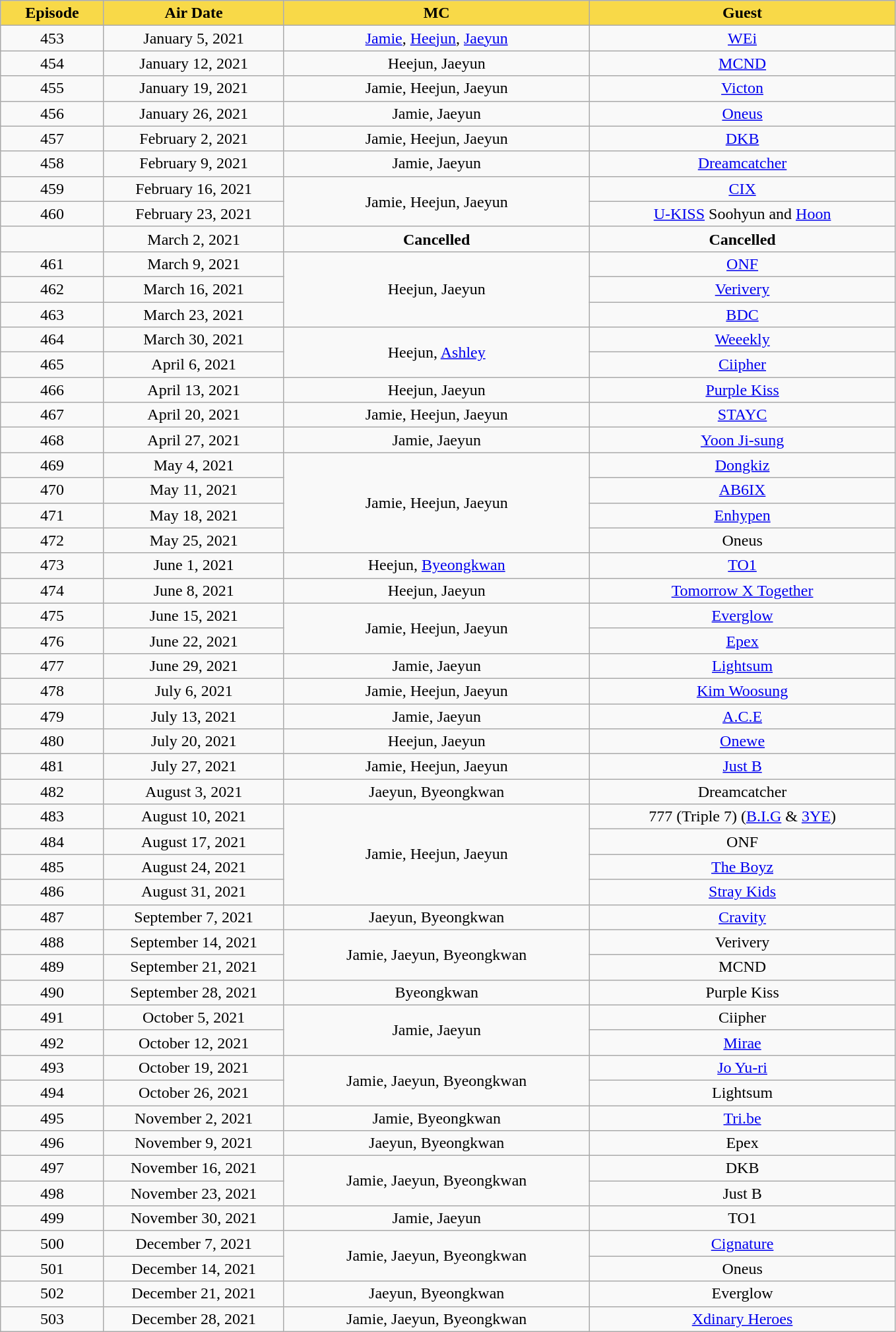<table class="wikitable" style="text-align:center;" width="905px">
<tr>
<th style="background:#F8D948; width:50px;">Episode</th>
<th style="background:#F8D948; width:100px;">Air Date</th>
<th style="background:#F8D948; width:175px;">MC</th>
<th style="background:#F8D948; width:175px;">Guest</th>
</tr>
<tr>
<td>453</td>
<td>January 5, 2021</td>
<td rowspan="1"><a href='#'>Jamie</a>, <a href='#'>Heejun</a>, <a href='#'>Jaeyun</a></td>
<td><a href='#'>WEi</a></td>
</tr>
<tr>
<td>454</td>
<td>January 12, 2021</td>
<td rowspan="1">Heejun, Jaeyun</td>
<td><a href='#'>MCND</a></td>
</tr>
<tr>
<td>455</td>
<td>January 19, 2021</td>
<td rowspan="1">Jamie, Heejun, Jaeyun</td>
<td><a href='#'>Victon</a></td>
</tr>
<tr>
<td>456</td>
<td>January 26, 2021</td>
<td rowspan="1">Jamie, Jaeyun</td>
<td><a href='#'>Oneus</a></td>
</tr>
<tr>
<td>457</td>
<td>February 2, 2021</td>
<td rowspan="1">Jamie, Heejun, Jaeyun</td>
<td><a href='#'>DKB</a></td>
</tr>
<tr>
<td>458</td>
<td>February 9, 2021</td>
<td rowspan="1">Jamie, Jaeyun</td>
<td><a href='#'>Dreamcatcher</a></td>
</tr>
<tr>
<td>459</td>
<td>February 16, 2021</td>
<td rowspan="2">Jamie, Heejun, Jaeyun</td>
<td><a href='#'>CIX</a></td>
</tr>
<tr>
<td>460</td>
<td>February 23, 2021</td>
<td><a href='#'>U-KISS</a> Soohyun and <a href='#'>Hoon</a></td>
</tr>
<tr>
<td></td>
<td>March 2, 2021</td>
<td rowspan="1"><strong>Cancelled</strong></td>
<td><strong>Cancelled</strong></td>
</tr>
<tr>
<td>461</td>
<td>March 9, 2021</td>
<td rowspan="3">Heejun, Jaeyun</td>
<td><a href='#'>ONF</a></td>
</tr>
<tr>
<td>462</td>
<td>March 16, 2021</td>
<td><a href='#'>Verivery</a></td>
</tr>
<tr>
<td>463</td>
<td>March 23, 2021</td>
<td><a href='#'>BDC</a></td>
</tr>
<tr>
<td>464</td>
<td>March 30, 2021</td>
<td rowspan="2">Heejun, <a href='#'>Ashley</a></td>
<td><a href='#'>Weeekly</a></td>
</tr>
<tr>
<td>465</td>
<td>April 6, 2021</td>
<td><a href='#'>Ciipher</a></td>
</tr>
<tr>
<td>466</td>
<td>April 13, 2021</td>
<td rowspan="1">Heejun, Jaeyun</td>
<td><a href='#'>Purple Kiss</a></td>
</tr>
<tr>
<td>467</td>
<td>April 20, 2021</td>
<td rowspan="1">Jamie, Heejun, Jaeyun</td>
<td><a href='#'>STAYC</a></td>
</tr>
<tr>
<td>468</td>
<td>April 27, 2021</td>
<td rowspan="1">Jamie, Jaeyun</td>
<td><a href='#'>Yoon Ji-sung</a></td>
</tr>
<tr>
<td>469</td>
<td>May 4, 2021</td>
<td rowspan="4">Jamie, Heejun, Jaeyun</td>
<td><a href='#'>Dongkiz</a></td>
</tr>
<tr>
<td>470</td>
<td>May 11, 2021</td>
<td><a href='#'>AB6IX</a></td>
</tr>
<tr>
<td>471</td>
<td>May 18, 2021</td>
<td><a href='#'>Enhypen</a></td>
</tr>
<tr>
<td>472</td>
<td>May 25, 2021</td>
<td>Oneus</td>
</tr>
<tr>
<td>473</td>
<td>June 1, 2021</td>
<td rowspan="1">Heejun, <a href='#'>Byeongkwan</a></td>
<td><a href='#'>TO1</a></td>
</tr>
<tr>
<td>474</td>
<td>June 8, 2021</td>
<td rowspan="1">Heejun, Jaeyun</td>
<td><a href='#'>Tomorrow X Together</a></td>
</tr>
<tr>
<td>475</td>
<td>June 15, 2021</td>
<td rowspan="2">Jamie, Heejun, Jaeyun</td>
<td><a href='#'>Everglow</a></td>
</tr>
<tr>
<td>476</td>
<td>June 22, 2021</td>
<td><a href='#'>Epex</a></td>
</tr>
<tr>
<td>477</td>
<td>June 29, 2021</td>
<td rowspan="1">Jamie, Jaeyun</td>
<td><a href='#'>Lightsum</a></td>
</tr>
<tr>
<td>478</td>
<td>July 6, 2021</td>
<td rowspan="1">Jamie, Heejun, Jaeyun</td>
<td><a href='#'>Kim Woosung</a></td>
</tr>
<tr>
<td>479</td>
<td>July 13, 2021</td>
<td rowspan="1">Jamie, Jaeyun</td>
<td><a href='#'>A.C.E</a></td>
</tr>
<tr>
<td>480</td>
<td>July 20, 2021</td>
<td rowspan="1">Heejun, Jaeyun</td>
<td><a href='#'>Onewe</a></td>
</tr>
<tr>
<td>481</td>
<td>July 27, 2021</td>
<td rowspan="1">Jamie, Heejun, Jaeyun</td>
<td><a href='#'>Just B</a></td>
</tr>
<tr>
<td>482</td>
<td>August 3, 2021</td>
<td rowspan="1">Jaeyun, Byeongkwan</td>
<td>Dreamcatcher</td>
</tr>
<tr>
<td>483</td>
<td>August 10, 2021</td>
<td rowspan="4">Jamie, Heejun, Jaeyun</td>
<td>777 (Triple 7) (<a href='#'>B.I.G</a> & <a href='#'>3YE</a>)</td>
</tr>
<tr>
<td>484</td>
<td>August 17, 2021</td>
<td>ONF</td>
</tr>
<tr>
<td>485</td>
<td>August 24, 2021</td>
<td><a href='#'>The Boyz</a></td>
</tr>
<tr>
<td>486</td>
<td>August 31, 2021</td>
<td><a href='#'>Stray Kids</a></td>
</tr>
<tr>
<td>487</td>
<td>September 7, 2021</td>
<td>Jaeyun, Byeongkwan</td>
<td><a href='#'>Cravity</a></td>
</tr>
<tr>
<td>488</td>
<td>September 14, 2021</td>
<td rowspan="2">Jamie, Jaeyun, Byeongkwan</td>
<td>Verivery</td>
</tr>
<tr>
<td>489</td>
<td>September 21, 2021</td>
<td>MCND</td>
</tr>
<tr>
<td>490</td>
<td>September 28, 2021</td>
<td rowspan="1">Byeongkwan</td>
<td>Purple Kiss</td>
</tr>
<tr>
<td>491</td>
<td>October 5, 2021</td>
<td rowspan="2">Jamie, Jaeyun</td>
<td>Ciipher</td>
</tr>
<tr>
<td>492</td>
<td>October 12, 2021</td>
<td><a href='#'>Mirae</a></td>
</tr>
<tr>
<td>493</td>
<td>October 19, 2021</td>
<td rowspan="2">Jamie, Jaeyun, Byeongkwan</td>
<td><a href='#'>Jo Yu-ri</a></td>
</tr>
<tr>
<td>494</td>
<td>October 26, 2021</td>
<td>Lightsum</td>
</tr>
<tr>
<td>495</td>
<td>November 2, 2021</td>
<td rowspan="1">Jamie, Byeongkwan</td>
<td><a href='#'>Tri.be</a></td>
</tr>
<tr>
<td>496</td>
<td>November 9, 2021</td>
<td rowspan="1">Jaeyun, Byeongkwan</td>
<td>Epex</td>
</tr>
<tr>
<td>497</td>
<td>November 16, 2021</td>
<td rowspan="2">Jamie, Jaeyun, Byeongkwan</td>
<td>DKB</td>
</tr>
<tr>
<td>498</td>
<td>November 23, 2021</td>
<td>Just B</td>
</tr>
<tr>
<td>499</td>
<td>November 30, 2021</td>
<td rowspan="1">Jamie, Jaeyun</td>
<td>TO1</td>
</tr>
<tr>
<td>500</td>
<td>December 7, 2021</td>
<td rowspan="2">Jamie, Jaeyun, Byeongkwan</td>
<td><a href='#'>Cignature</a></td>
</tr>
<tr>
<td>501</td>
<td>December 14, 2021</td>
<td>Oneus</td>
</tr>
<tr>
<td>502</td>
<td>December 21, 2021</td>
<td rowspan="1">Jaeyun, Byeongkwan</td>
<td>Everglow</td>
</tr>
<tr>
<td>503</td>
<td>December 28, 2021</td>
<td rowspan="1">Jamie, Jaeyun, Byeongkwan</td>
<td><a href='#'>Xdinary Heroes</a></td>
</tr>
</table>
